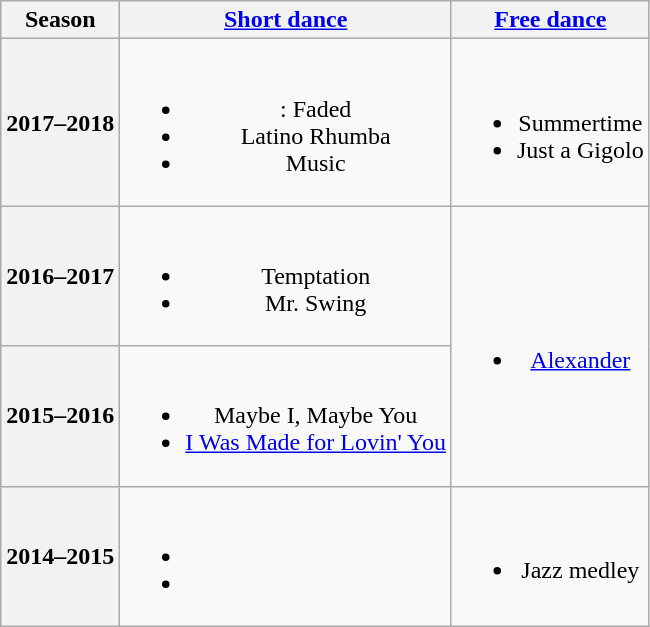<table class=wikitable style=text-align:center>
<tr>
<th>Season</th>
<th><a href='#'>Short dance</a></th>
<th><a href='#'>Free dance</a></th>
</tr>
<tr>
<th>2017–2018 <br> </th>
<td><br><ul><li>: Faded</li><li> Latino Rhumba <br></li><li> Music <br></li></ul></td>
<td><br><ul><li>Summertime <br></li><li>Just a Gigolo <br></li></ul></td>
</tr>
<tr>
<th>2016–2017 <br> </th>
<td><br><ul><li> Temptation <br></li><li> Mr. Swing <br></li></ul></td>
<td rowspan=2><br><ul><li><a href='#'>Alexander</a> <br></li></ul></td>
</tr>
<tr>
<th>2015–2016 <br> </th>
<td><br><ul><li> Maybe I, Maybe You <br></li><li> <a href='#'>I Was Made for Lovin' You</a> <br></li></ul></td>
</tr>
<tr>
<th>2014–2015 <br> </th>
<td><br><ul><li></li><li> <br></li></ul></td>
<td><br><ul><li>Jazz medley <br></li></ul></td>
</tr>
</table>
